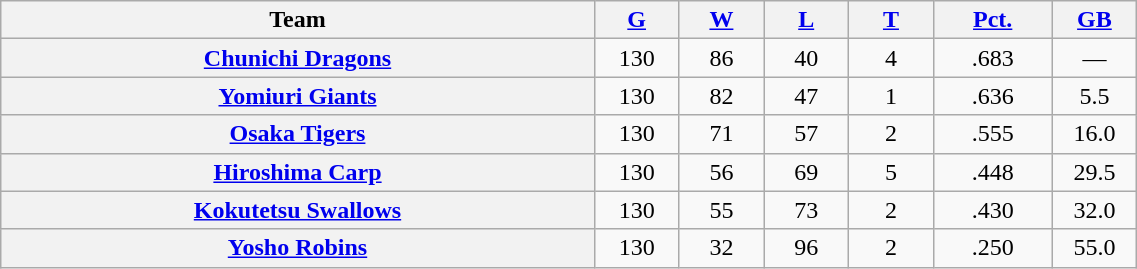<table class="wikitable plainrowheaders" width="60%" style="text-align:center;">
<tr>
<th scope="col" width="35%">Team</th>
<th scope="col" width="5%"><a href='#'>G</a></th>
<th scope="col" width="5%"><a href='#'>W</a></th>
<th scope="col" width="5%"><a href='#'>L</a></th>
<th scope="col" width="5%"><a href='#'>T</a></th>
<th scope="col" width="7%"><a href='#'>Pct.</a></th>
<th scope="col" width="5%"><a href='#'>GB</a></th>
</tr>
<tr>
<th scope="row" style="text-align:center;"><a href='#'>Chunichi Dragons</a></th>
<td>130</td>
<td>86</td>
<td>40</td>
<td>4</td>
<td>.683</td>
<td>—</td>
</tr>
<tr>
<th scope="row" style="text-align:center;"><a href='#'>Yomiuri Giants</a></th>
<td>130</td>
<td>82</td>
<td>47</td>
<td>1</td>
<td>.636</td>
<td>5.5</td>
</tr>
<tr>
<th scope="row" style="text-align:center;"><a href='#'>Osaka Tigers</a></th>
<td>130</td>
<td>71</td>
<td>57</td>
<td>2</td>
<td>.555</td>
<td>16.0</td>
</tr>
<tr>
<th scope="row" style="text-align:center;"><a href='#'>Hiroshima Carp</a></th>
<td>130</td>
<td>56</td>
<td>69</td>
<td>5</td>
<td>.448</td>
<td>29.5</td>
</tr>
<tr>
<th scope="row" style="text-align:center;"><a href='#'>Kokutetsu Swallows</a></th>
<td>130</td>
<td>55</td>
<td>73</td>
<td>2</td>
<td>.430</td>
<td>32.0</td>
</tr>
<tr>
<th scope="row" style="text-align:center;"><a href='#'>Yosho Robins</a></th>
<td>130</td>
<td>32</td>
<td>96</td>
<td>2</td>
<td>.250</td>
<td>55.0</td>
</tr>
</table>
